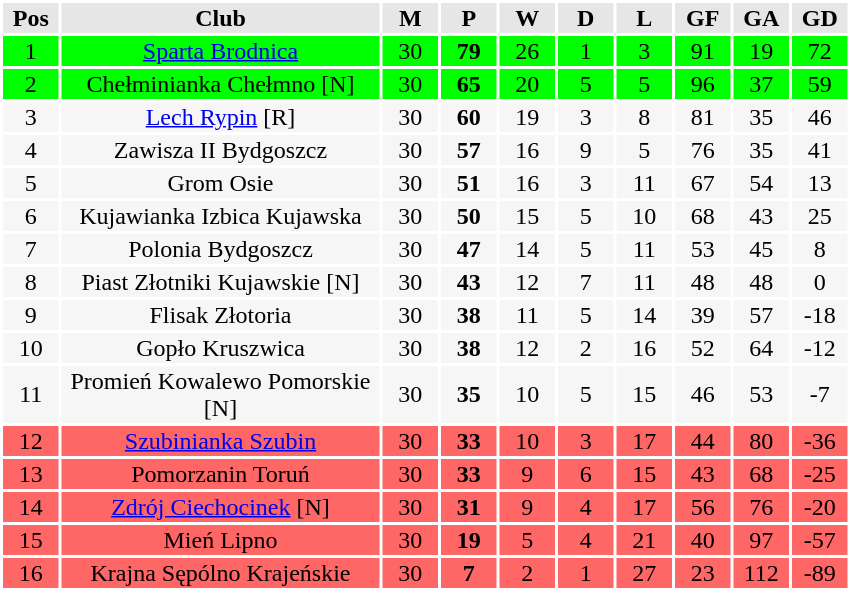<table class="toccolours" style="margin: 0;background:#ffffff;">
<tr bgcolor=#e6e6e6>
<th width=35px>Pos</th>
<th width=210px>Club</th>
<th width=35px>M</th>
<th width=35px>P</th>
<th width=35px>W</th>
<th width=35px>D</th>
<th width=35px>L</th>
<th width=35px>GF</th>
<th width=35px>GA</th>
<th width=35px>GD</th>
</tr>
<tr align=center bgcolor=#00FF00>
<td>1</td>
<td><a href='#'>Sparta Brodnica</a></td>
<td>30</td>
<td><strong>79</strong></td>
<td>26</td>
<td>1</td>
<td>3</td>
<td>91</td>
<td>19</td>
<td>72</td>
</tr>
<tr align=center bgcolor=#00FF00>
<td>2</td>
<td>Chełminianka Chełmno <span>[N]</span><noinclude></td>
<td>30</td>
<td><strong>65</strong></td>
<td>20</td>
<td>5</td>
<td>5</td>
<td>96</td>
<td>37</td>
<td>59</td>
</tr>
<tr align=center bgcolor=#f6f6f6>
<td>3</td>
<td><a href='#'>Lech Rypin</a> <span>[R]</span><noinclude></td>
<td>30</td>
<td><strong>60</strong></td>
<td>19</td>
<td>3</td>
<td>8</td>
<td>81</td>
<td>35</td>
<td>46</td>
</tr>
<tr align=center bgcolor=#f6f6f6>
<td>4</td>
<td>Zawisza II Bydgoszcz</td>
<td>30</td>
<td><strong>57</strong></td>
<td>16</td>
<td>9</td>
<td>5</td>
<td>76</td>
<td>35</td>
<td>41</td>
</tr>
<tr align=center bgcolor=#f6f6f6>
<td>5</td>
<td>Grom Osie</td>
<td>30</td>
<td><strong>51</strong></td>
<td>16</td>
<td>3</td>
<td>11</td>
<td>67</td>
<td>54</td>
<td>13</td>
</tr>
<tr align=center bgcolor=#f6f6f6>
<td>6</td>
<td>Kujawianka Izbica Kujawska</td>
<td>30</td>
<td><strong>50</strong></td>
<td>15</td>
<td>5</td>
<td>10</td>
<td>68</td>
<td>43</td>
<td>25</td>
</tr>
<tr align=center bgcolor=#f6f6f6>
<td>7</td>
<td>Polonia Bydgoszcz</td>
<td>30</td>
<td><strong>47</strong></td>
<td>14</td>
<td>5</td>
<td>11</td>
<td>53</td>
<td>45</td>
<td>8</td>
</tr>
<tr align=center bgcolor=#f6f6f6>
<td>8</td>
<td>Piast Złotniki Kujawskie <span>[N]</span><noinclude></td>
<td>30</td>
<td><strong>43</strong></td>
<td>12</td>
<td>7</td>
<td>11</td>
<td>48</td>
<td>48</td>
<td>0</td>
</tr>
<tr align=center bgcolor=#f6f6f6>
<td>9</td>
<td>Flisak Złotoria</td>
<td>30</td>
<td><strong>38</strong></td>
<td>11</td>
<td>5</td>
<td>14</td>
<td>39</td>
<td>57</td>
<td>-18</td>
</tr>
<tr align=center bgcolor=#f6f6f6>
<td>10</td>
<td>Gopło Kruszwica</td>
<td>30</td>
<td><strong>38</strong></td>
<td>12</td>
<td>2</td>
<td>16</td>
<td>52</td>
<td>64</td>
<td>-12</td>
</tr>
<tr align=center bgcolor=#f6f6f6>
<td>11</td>
<td>Promień Kowalewo Pomorskie <span>[N]</span><noinclude></td>
<td>30</td>
<td><strong>35</strong></td>
<td>10</td>
<td>5</td>
<td>15</td>
<td>46</td>
<td>53</td>
<td>-7</td>
</tr>
<tr align=center bgcolor=#ff6666>
<td>12</td>
<td><a href='#'>Szubinianka Szubin</a></td>
<td>30</td>
<td><strong>33</strong></td>
<td>10</td>
<td>3</td>
<td>17</td>
<td>44</td>
<td>80</td>
<td>-36</td>
</tr>
<tr align=center bgcolor=#ff6666>
<td>13</td>
<td>Pomorzanin Toruń</td>
<td>30</td>
<td><strong>33</strong></td>
<td>9</td>
<td>6</td>
<td>15</td>
<td>43</td>
<td>68</td>
<td>-25</td>
</tr>
<tr align=center bgcolor=#ff6666>
<td>14</td>
<td><a href='#'>Zdrój Ciechocinek</a> <span>[N]</span><noinclude></td>
<td>30</td>
<td><strong>31</strong></td>
<td>9</td>
<td>4</td>
<td>17</td>
<td>56</td>
<td>76</td>
<td>-20</td>
</tr>
<tr align=center bgcolor=#ff6666>
<td>15</td>
<td>Mień Lipno</td>
<td>30</td>
<td><strong>19</strong></td>
<td>5</td>
<td>4</td>
<td>21</td>
<td>40</td>
<td>97</td>
<td>-57</td>
</tr>
<tr align=center bgcolor=#ff6666>
<td>16</td>
<td>Krajna Sępólno Krajeńskie</td>
<td>30</td>
<td><strong>7</strong></td>
<td>2</td>
<td>1</td>
<td>27</td>
<td>23</td>
<td>112</td>
<td>-89</td>
</tr>
</table>
